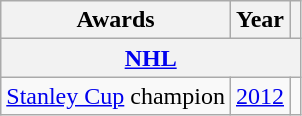<table class="wikitable">
<tr>
<th>Awards</th>
<th>Year</th>
<th></th>
</tr>
<tr>
<th colspan="3"><a href='#'>NHL</a></th>
</tr>
<tr>
<td><a href='#'>Stanley Cup</a> champion</td>
<td><a href='#'>2012</a></td>
<td></td>
</tr>
</table>
